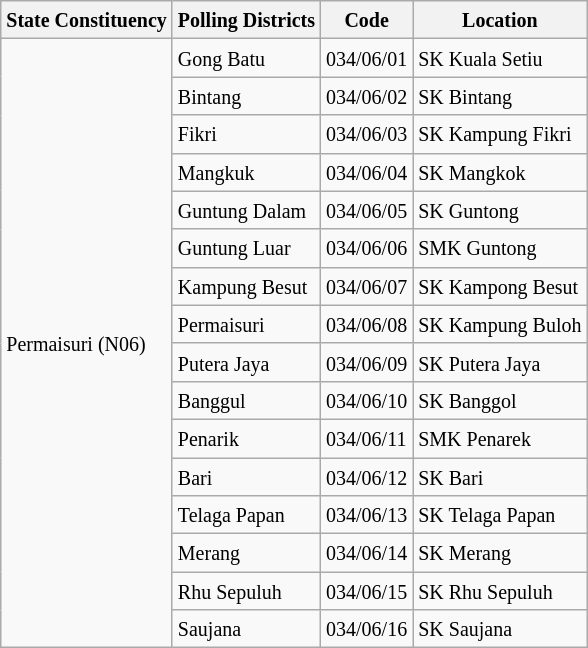<table class="wikitable sortable mw-collapsible">
<tr>
<th><small>State Constituency</small></th>
<th><small>Polling Districts</small></th>
<th><small>Code</small></th>
<th><small>Location</small></th>
</tr>
<tr>
<td rowspan="16"><small>Permaisuri (N06)</small></td>
<td><small>Gong Batu</small></td>
<td><small>034/06/01</small></td>
<td><small>SK Kuala Setiu</small></td>
</tr>
<tr>
<td><small>Bintang</small></td>
<td><small>034/06/02</small></td>
<td><small>SK Bintang</small></td>
</tr>
<tr>
<td><small>Fikri</small></td>
<td><small>034/06/03</small></td>
<td><small>SK Kampung Fikri</small></td>
</tr>
<tr>
<td><small>Mangkuk</small></td>
<td><small>034/06/04</small></td>
<td><small>SK Mangkok</small></td>
</tr>
<tr>
<td><small>Guntung Dalam</small></td>
<td><small>034/06/05</small></td>
<td><small>SK Guntong</small></td>
</tr>
<tr>
<td><small>Guntung Luar</small></td>
<td><small>034/06/06</small></td>
<td><small>SMK Guntong</small></td>
</tr>
<tr>
<td><small>Kampung Besut</small></td>
<td><small>034/06/07</small></td>
<td><small>SK Kampong Besut</small></td>
</tr>
<tr>
<td><small>Permaisuri</small></td>
<td><small>034/06/08</small></td>
<td><small>SK Kampung Buloh</small></td>
</tr>
<tr>
<td><small>Putera Jaya</small></td>
<td><small>034/06/09</small></td>
<td><small>SK Putera Jaya</small></td>
</tr>
<tr>
<td><small>Banggul</small></td>
<td><small>034/06/10</small></td>
<td><small>SK Banggol</small></td>
</tr>
<tr>
<td><small>Penarik</small></td>
<td><small>034/06/11</small></td>
<td><small>SMK Penarek</small></td>
</tr>
<tr>
<td><small>Bari</small></td>
<td><small>034/06/12</small></td>
<td><small>SK Bari</small></td>
</tr>
<tr>
<td><small>Telaga Papan</small></td>
<td><small>034/06/13</small></td>
<td><small>SK Telaga Papan</small></td>
</tr>
<tr>
<td><small>Merang</small></td>
<td><small>034/06/14</small></td>
<td><small>SK Merang</small></td>
</tr>
<tr>
<td><small>Rhu Sepuluh</small></td>
<td><small>034/06/15</small></td>
<td><small>SK Rhu Sepuluh</small></td>
</tr>
<tr>
<td><small>Saujana</small></td>
<td><small>034/06/16</small></td>
<td><small>SK Saujana</small></td>
</tr>
</table>
